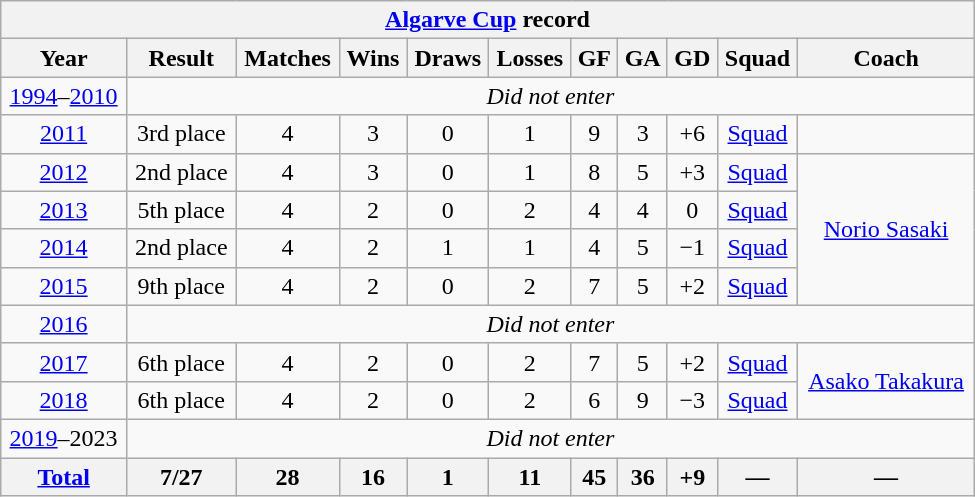<table class="wikitable sortable collapsible"  style="text-align:center; width:650px;">
<tr>
<th colspan=11> <strong><a href='#'>Algarve Cup</a> record</strong></th>
</tr>
<tr>
<th data-sort-type="number">Year</th>
<th data-sort-type="number">Result</th>
<th data-sort-type="number">Matches</th>
<th data-sort-type="number">Wins</th>
<th data-sort-type="number">Draws</th>
<th data-sort-type="number">Losses</th>
<th data-sort-type="number">GF</th>
<th data-sort-type="number">GA</th>
<th data-sort-type="number">GD</th>
<th>Squad</th>
<th>Coach</th>
</tr>
<tr>
<td><a href='#'>1994</a>–<a href='#'>2010</a></td>
<td colspan=10><em>Did not enter</em></td>
</tr>
<tr>
<td><a href='#'>2011</a></td>
<td>3rd place</td>
<td>4</td>
<td>3</td>
<td>0</td>
<td>1</td>
<td>9</td>
<td>3</td>
<td>+6</td>
<td><a href='#'>Squad</a></td>
<td></td>
</tr>
<tr>
<td><a href='#'>2012</a></td>
<td>2nd place</td>
<td>4</td>
<td>3</td>
<td>0</td>
<td>1</td>
<td>8</td>
<td>5</td>
<td>+3</td>
<td><a href='#'>Squad</a></td>
<td rowspan=4><a href='#'>Norio Sasaki</a></td>
</tr>
<tr>
<td><a href='#'>2013</a></td>
<td>5th place</td>
<td>4</td>
<td>2</td>
<td>0</td>
<td>2</td>
<td>4</td>
<td>4</td>
<td>0</td>
<td><a href='#'>Squad</a></td>
</tr>
<tr>
<td><a href='#'>2014</a></td>
<td>2nd place</td>
<td>4</td>
<td>2</td>
<td>1</td>
<td>1</td>
<td>4</td>
<td>5</td>
<td>−1</td>
<td><a href='#'>Squad</a></td>
</tr>
<tr>
<td><a href='#'>2015</a></td>
<td>9th place</td>
<td>4</td>
<td>2</td>
<td>0</td>
<td>2</td>
<td>7</td>
<td>5</td>
<td>+2</td>
<td><a href='#'>Squad</a></td>
</tr>
<tr>
<td><a href='#'>2016</a></td>
<td colspan=10><em>Did not enter</em></td>
</tr>
<tr>
<td><a href='#'>2017</a></td>
<td>6th place</td>
<td>4</td>
<td>2</td>
<td>0</td>
<td>2</td>
<td>7</td>
<td>5</td>
<td>+2</td>
<td><a href='#'>Squad</a></td>
<td rowspan=2><a href='#'>Asako Takakura</a></td>
</tr>
<tr>
<td><a href='#'>2018</a></td>
<td>6th place</td>
<td>4</td>
<td>2</td>
<td>0</td>
<td>2</td>
<td>6</td>
<td>9</td>
<td>−3</td>
<td><a href='#'>Squad</a></td>
</tr>
<tr>
<td><a href='#'>2019</a>–2023</td>
<td colspan=10><em>Did not enter</em></td>
</tr>
<tr>
<th><a href='#'>Total</a></th>
<th>7/27</th>
<th>28</th>
<th>16</th>
<th>1</th>
<th>11</th>
<th>45</th>
<th>36</th>
<th>+9</th>
<th>—</th>
<th>—</th>
</tr>
</table>
